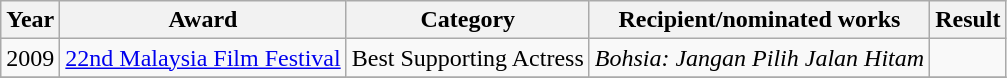<table class="wikitable">
<tr>
<th>Year</th>
<th>Award</th>
<th>Category</th>
<th>Recipient/nominated works</th>
<th>Result</th>
</tr>
<tr>
<td>2009</td>
<td><a href='#'>22nd Malaysia Film Festival</a></td>
<td>Best Supporting Actress</td>
<td><em>Bohsia: Jangan Pilih Jalan Hitam</em></td>
<td></td>
</tr>
<tr>
</tr>
</table>
